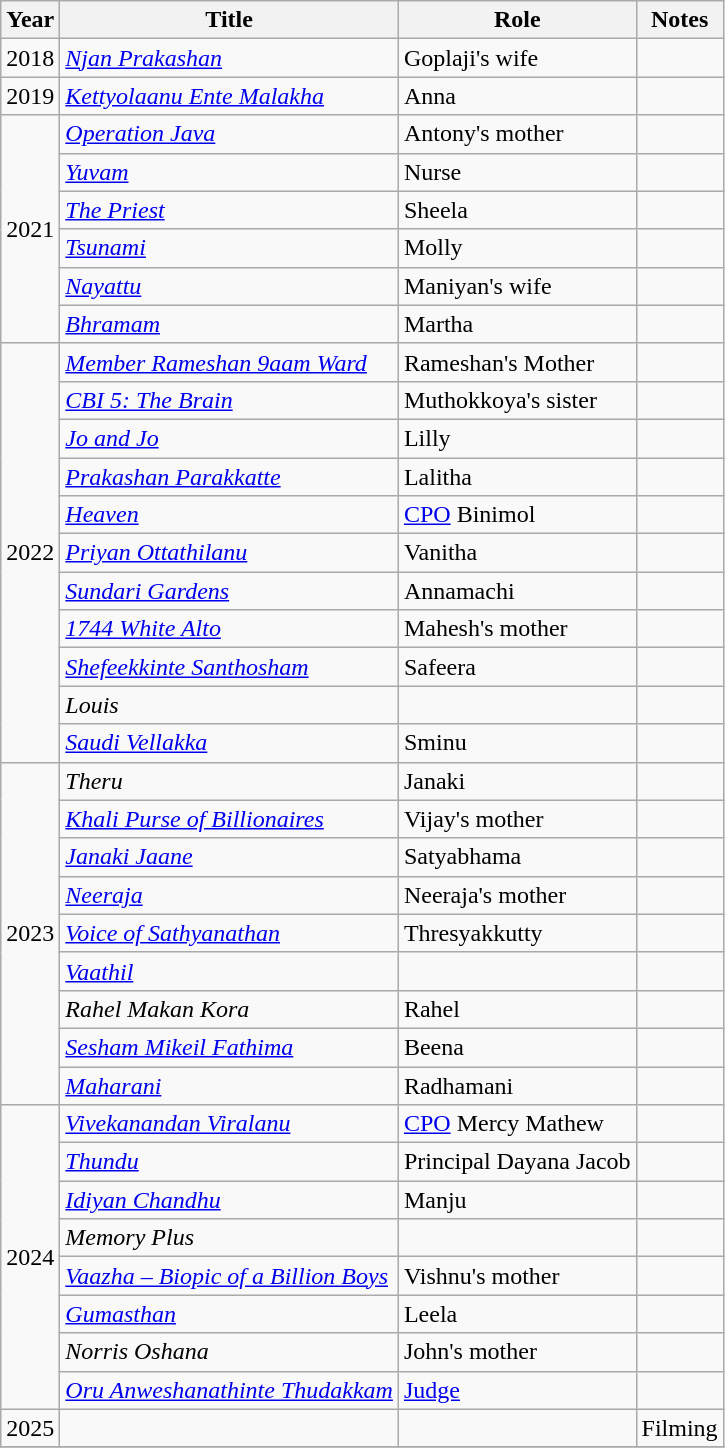<table class="wikitable sortable">
<tr>
<th>Year</th>
<th>Title</th>
<th>Role</th>
<th class="unsortable">Notes</th>
</tr>
<tr>
<td rowspan=1>2018</td>
<td><em><a href='#'>Njan Prakashan</a></em></td>
<td>Goplaji's wife</td>
<td></td>
</tr>
<tr>
<td rowspan=1>2019</td>
<td><em><a href='#'>Kettyolaanu Ente Malakha</a></em></td>
<td>Anna</td>
<td></td>
</tr>
<tr>
<td rowspan=6>2021</td>
<td><em><a href='#'>Operation Java</a></em></td>
<td>Antony's mother</td>
<td></td>
</tr>
<tr>
<td><em><a href='#'>Yuvam</a></em></td>
<td>Nurse</td>
<td></td>
</tr>
<tr>
<td><em><a href='#'>The Priest</a></em></td>
<td>Sheela</td>
<td></td>
</tr>
<tr>
<td><em><a href='#'>Tsunami</a></em></td>
<td>Molly</td>
<td></td>
</tr>
<tr>
<td><em><a href='#'>Nayattu</a></em></td>
<td>Maniyan's wife</td>
<td></td>
</tr>
<tr>
<td><em><a href='#'>Bhramam</a></em></td>
<td>Martha</td>
<td></td>
</tr>
<tr>
<td rowspan=11>2022</td>
<td><em><a href='#'>Member Rameshan 9aam Ward</a></em></td>
<td>Rameshan's Mother</td>
<td></td>
</tr>
<tr>
<td><em><a href='#'>CBI 5: The Brain</a></em></td>
<td>Muthokkoya's sister</td>
<td></td>
</tr>
<tr>
<td><em><a href='#'>Jo and Jo</a></em></td>
<td>Lilly</td>
<td></td>
</tr>
<tr>
<td><em><a href='#'>Prakashan Parakkatte</a></em></td>
<td>Lalitha</td>
<td></td>
</tr>
<tr>
<td><em><a href='#'>Heaven</a></em></td>
<td><a href='#'>CPO</a> Binimol</td>
<td></td>
</tr>
<tr>
<td><em><a href='#'>Priyan Ottathilanu</a></em></td>
<td>Vanitha</td>
<td></td>
</tr>
<tr>
<td><em><a href='#'>Sundari Gardens</a></em></td>
<td>Annamachi</td>
<td></td>
</tr>
<tr>
<td><em><a href='#'>1744 White Alto</a></em></td>
<td>Mahesh's mother</td>
<td></td>
</tr>
<tr>
<td><em><a href='#'>Shefeekkinte Santhosham</a></em></td>
<td>Safeera</td>
<td></td>
</tr>
<tr>
<td><em>Louis</em></td>
<td></td>
<td></td>
</tr>
<tr>
<td><em><a href='#'>Saudi Vellakka</a></em></td>
<td>Sminu</td>
<td></td>
</tr>
<tr>
<td rowspan=9>2023</td>
<td><em>Theru</em></td>
<td>Janaki</td>
<td></td>
</tr>
<tr>
<td><em><a href='#'>Khali Purse of Billionaires</a></em></td>
<td>Vijay's mother</td>
<td></td>
</tr>
<tr>
<td><em><a href='#'>Janaki Jaane</a></em></td>
<td>Satyabhama</td>
<td></td>
</tr>
<tr>
<td><em><a href='#'>Neeraja</a></em></td>
<td>Neeraja's mother</td>
<td></td>
</tr>
<tr>
<td><em><a href='#'>Voice of Sathyanathan</a></em></td>
<td>Thresyakkutty</td>
<td></td>
</tr>
<tr>
<td><em><a href='#'>Vaathil</a></em></td>
<td></td>
<td></td>
</tr>
<tr>
<td><em>Rahel Makan Kora</em></td>
<td>Rahel</td>
<td></td>
</tr>
<tr>
<td><em><a href='#'>Sesham Mikeil Fathima</a></em></td>
<td>Beena</td>
<td></td>
</tr>
<tr>
<td><em><a href='#'>Maharani</a></em></td>
<td>Radhamani</td>
<td></td>
</tr>
<tr>
<td rowspan=8>2024</td>
<td><em><a href='#'>Vivekanandan Viralanu</a></em></td>
<td><a href='#'>CPO</a> Mercy Mathew</td>
<td></td>
</tr>
<tr>
<td><em><a href='#'>Thundu</a></em></td>
<td>Principal Dayana Jacob</td>
<td></td>
</tr>
<tr>
<td><em><a href='#'>Idiyan Chandhu</a></em></td>
<td>Manju</td>
<td></td>
</tr>
<tr>
<td><em>Memory Plus</em></td>
<td></td>
<td></td>
</tr>
<tr>
<td><em><a href='#'>Vaazha – Biopic of a Billion Boys</a></em></td>
<td>Vishnu's mother</td>
<td></td>
</tr>
<tr>
<td><em><a href='#'>Gumasthan</a></em></td>
<td>Leela</td>
<td></td>
</tr>
<tr>
<td><em>Norris Oshana</em></td>
<td>John's mother</td>
<td></td>
</tr>
<tr>
<td><em><a href='#'>Oru Anweshanathinte Thudakkam</a></em></td>
<td><a href='#'>Judge</a></td>
<td></td>
</tr>
<tr>
<td rowspan="1">2025</td>
<td></td>
<td></td>
<td>Filming</td>
</tr>
<tr>
</tr>
</table>
